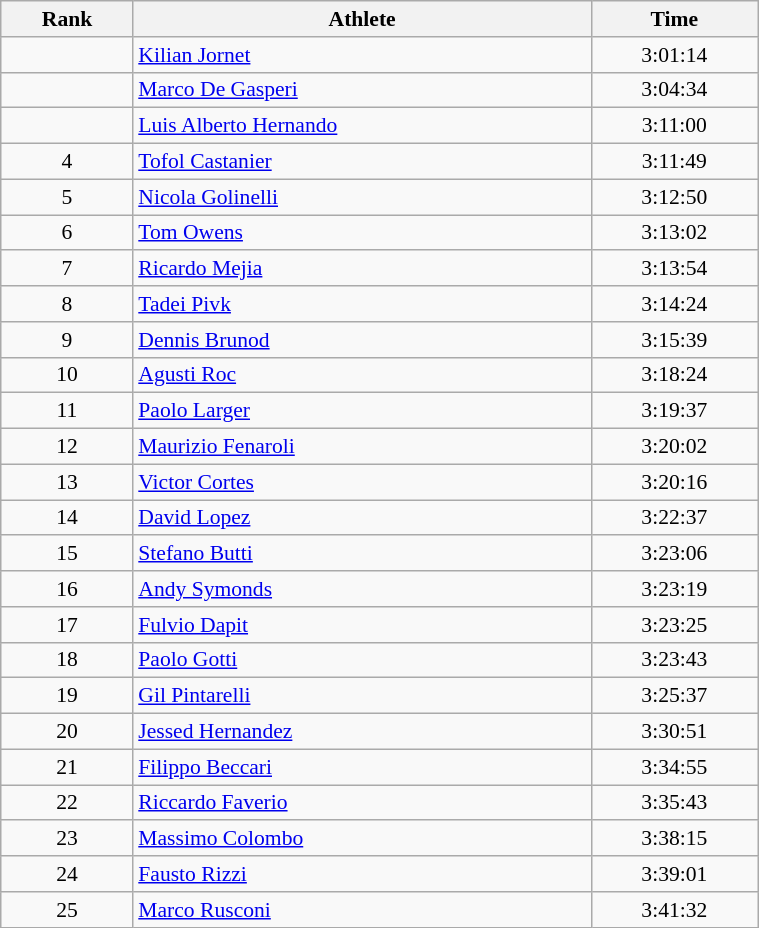<table class="wikitable" width=40% style="font-size:90%; text-align:center;">
<tr>
<th>Rank</th>
<th>Athlete</th>
<th>Time</th>
</tr>
<tr>
<td></td>
<td align=left> <a href='#'>Kilian Jornet</a></td>
<td>3:01:14</td>
</tr>
<tr>
<td></td>
<td align=left> <a href='#'>Marco De Gasperi</a></td>
<td>3:04:34</td>
</tr>
<tr>
<td></td>
<td align=left> <a href='#'>Luis Alberto Hernando</a></td>
<td>3:11:00</td>
</tr>
<tr>
<td>4</td>
<td align=left> <a href='#'>Tofol Castanier</a></td>
<td>3:11:49</td>
</tr>
<tr>
<td>5</td>
<td align=left> <a href='#'>Nicola Golinelli</a></td>
<td>3:12:50</td>
</tr>
<tr>
<td>6</td>
<td align=left> <a href='#'>Tom Owens</a></td>
<td>3:13:02</td>
</tr>
<tr>
<td>7</td>
<td align=left> <a href='#'>Ricardo Mejia</a></td>
<td>3:13:54</td>
</tr>
<tr>
<td>8</td>
<td align=left> <a href='#'>Tadei Pivk</a></td>
<td>3:14:24</td>
</tr>
<tr>
<td>9</td>
<td align=left> <a href='#'>Dennis Brunod</a></td>
<td>3:15:39</td>
</tr>
<tr>
<td>10</td>
<td align=left> <a href='#'>Agusti Roc</a></td>
<td>3:18:24</td>
</tr>
<tr>
<td>11</td>
<td align=left> <a href='#'>Paolo Larger</a></td>
<td>3:19:37</td>
</tr>
<tr>
<td>12</td>
<td align=left> <a href='#'>Maurizio Fenaroli</a></td>
<td>3:20:02</td>
</tr>
<tr>
<td>13</td>
<td align=left> <a href='#'>Victor Cortes</a></td>
<td>3:20:16</td>
</tr>
<tr>
<td>14</td>
<td align=left> <a href='#'>David Lopez</a></td>
<td>3:22:37</td>
</tr>
<tr>
<td>15</td>
<td align=left> <a href='#'>Stefano Butti</a></td>
<td>3:23:06</td>
</tr>
<tr>
<td>16</td>
<td align=left> <a href='#'>Andy Symonds</a></td>
<td>3:23:19</td>
</tr>
<tr>
<td>17</td>
<td align=left> <a href='#'>Fulvio Dapit</a></td>
<td>3:23:25</td>
</tr>
<tr>
<td>18</td>
<td align=left> <a href='#'>Paolo Gotti</a></td>
<td>3:23:43</td>
</tr>
<tr>
<td>19</td>
<td align=left> <a href='#'>Gil Pintarelli</a></td>
<td>3:25:37</td>
</tr>
<tr>
<td>20</td>
<td align=left> <a href='#'>Jessed Hernandez</a></td>
<td>3:30:51</td>
</tr>
<tr>
<td>21</td>
<td align=left> <a href='#'>Filippo Beccari</a></td>
<td>3:34:55</td>
</tr>
<tr>
<td>22</td>
<td align=left> <a href='#'>Riccardo Faverio</a></td>
<td>3:35:43</td>
</tr>
<tr>
<td>23</td>
<td align=left> <a href='#'>Massimo Colombo</a></td>
<td>3:38:15</td>
</tr>
<tr>
<td>24</td>
<td align=left> <a href='#'>Fausto Rizzi</a></td>
<td>3:39:01</td>
</tr>
<tr>
<td>25</td>
<td align=left> <a href='#'>Marco Rusconi</a></td>
<td>3:41:32</td>
</tr>
</table>
